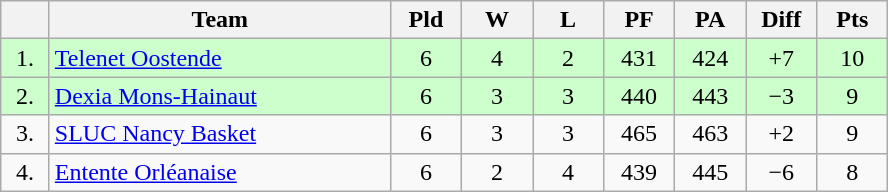<table class="wikitable" style="text-align:center">
<tr>
<th width=25></th>
<th width=220>Team</th>
<th width=40>Pld</th>
<th width=40>W</th>
<th width=40>L</th>
<th width=40>PF</th>
<th width=40>PA</th>
<th width=40>Diff</th>
<th width=40>Pts</th>
</tr>
<tr style="background:#ccffcc;">
<td>1.</td>
<td align=left> <a href='#'>Telenet Oostende</a></td>
<td>6</td>
<td>4</td>
<td>2</td>
<td>431</td>
<td>424</td>
<td>+7</td>
<td>10</td>
</tr>
<tr style="background:#ccffcc;">
<td>2.</td>
<td align=left> <a href='#'>Dexia Mons-Hainaut</a></td>
<td>6</td>
<td>3</td>
<td>3</td>
<td>440</td>
<td>443</td>
<td>−3</td>
<td>9</td>
</tr>
<tr>
<td>3.</td>
<td align=left> <a href='#'>SLUC Nancy Basket</a></td>
<td>6</td>
<td>3</td>
<td>3</td>
<td>465</td>
<td>463</td>
<td>+2</td>
<td>9</td>
</tr>
<tr>
<td>4.</td>
<td align=left> <a href='#'>Entente Orléanaise</a></td>
<td>6</td>
<td>2</td>
<td>4</td>
<td>439</td>
<td>445</td>
<td>−6</td>
<td>8</td>
</tr>
</table>
